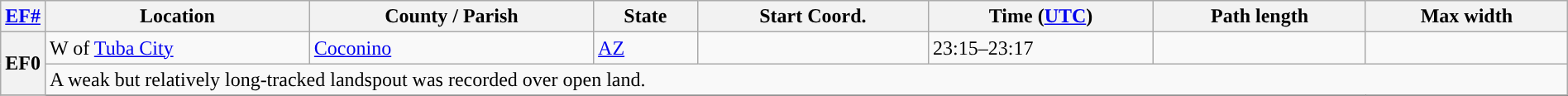<table class="wikitable sortable" style="width:100%;">
<tr>
<th scope="col" width="2%" align="center"><a href='#'>EF#</a></th>
<th scope="col" align="center" class="unsortable">Location</th>
<th scope="col" align="center" class="unsortable">County / Parish</th>
<th scope="col" align="center">State</th>
<th scope="col" align="center">Start Coord.</th>
<th scope="col" align="center">Time (<a href='#'>UTC</a>)</th>
<th scope="col" align="center">Path length</th>
<th scope="col" align="center">Max width</th>
</tr>
<tr>
<th scope="row" rowspan="2" style="background-color:#">EF0</th>
<td>W of <a href='#'>Tuba City</a></td>
<td><a href='#'>Coconino</a></td>
<td><a href='#'>AZ</a></td>
<td></td>
<td>23:15–23:17</td>
<td></td>
<td></td>
</tr>
<tr class="expand-child">
<td colspan="8" style=" border-bottom: 1px solid black;">A weak but relatively long-tracked landspout was recorded over open land.</td>
</tr>
<tr>
</tr>
</table>
